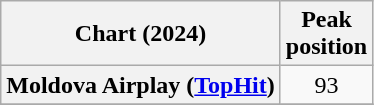<table class="wikitable plainrowheaders" style="text-align:center">
<tr>
<th scope="col">Chart (2024)</th>
<th scope="col">Peak<br>position</th>
</tr>
<tr>
<th scope="row">Moldova Airplay (<a href='#'>TopHit</a>)</th>
<td>93</td>
</tr>
<tr>
</tr>
</table>
